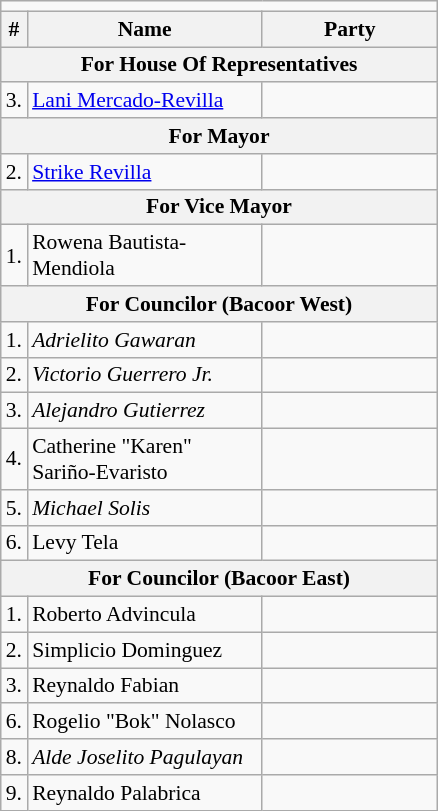<table class=wikitable style="font-size:90%">
<tr>
<td colspan=5 bgcolor=></td>
</tr>
<tr>
<th>#</th>
<th width=150px>Name</th>
<th colspan=2 width=110px>Party</th>
</tr>
<tr>
<th colspan="4">For House Of Representatives</th>
</tr>
<tr>
<td>3.</td>
<td><a href='#'>Lani Mercado-Revilla</a></td>
<td></td>
</tr>
<tr>
<th colspan="4">For Mayor</th>
</tr>
<tr>
<td>2.</td>
<td><a href='#'>Strike Revilla</a></td>
<td></td>
</tr>
<tr>
<th colspan="4">For Vice Mayor</th>
</tr>
<tr>
<td>1.</td>
<td>Rowena Bautista-Mendiola</td>
<td></td>
</tr>
<tr>
<th colspan="4">For Councilor (Bacoor West)</th>
</tr>
<tr>
<td>1.</td>
<td><em>Adrielito Gawaran</em></td>
<td></td>
</tr>
<tr>
<td>2.</td>
<td><em>Victorio Guerrero Jr.</em></td>
<td></td>
</tr>
<tr>
<td>3.</td>
<td><em>Alejandro Gutierrez</em></td>
<td></td>
</tr>
<tr>
<td>4.</td>
<td>Catherine "Karen" Sariño-Evaristo</td>
<td></td>
</tr>
<tr>
<td>5.</td>
<td><em>Michael Solis</em></td>
<td></td>
</tr>
<tr>
<td>6.</td>
<td>Levy Tela</td>
<td></td>
</tr>
<tr>
<th colspan="4">For Councilor (Bacoor East)</th>
</tr>
<tr>
<td>1.</td>
<td>Roberto Advincula</td>
<td></td>
</tr>
<tr>
<td>2.</td>
<td>Simplicio Dominguez</td>
<td></td>
</tr>
<tr>
<td>3.</td>
<td>Reynaldo Fabian</td>
<td></td>
</tr>
<tr>
<td>6.</td>
<td>Rogelio "Bok" Nolasco</td>
<td></td>
</tr>
<tr>
<td>8.</td>
<td><em>Alde Joselito Pagulayan</em></td>
<td></td>
</tr>
<tr>
<td>9.</td>
<td>Reynaldo Palabrica</td>
<td></td>
</tr>
</table>
